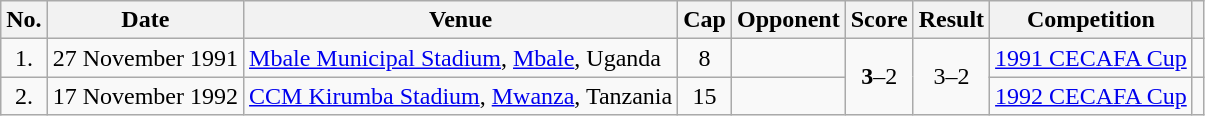<table class="wikitable sortable" style="text-align:center;">
<tr>
<th scope="col">No.</th>
<th scope="col">Date</th>
<th scope="col">Venue</th>
<th>Cap</th>
<th scope="col">Opponent</th>
<th scope="col">Score</th>
<th scope="col">Result</th>
<th scope="col">Competition</th>
<th scope="col" class="unsortable"></th>
</tr>
<tr>
<td>1.</td>
<td style="text-align:left;">27 November 1991</td>
<td style="text-align:left;"><a href='#'>Mbale Municipal Stadium</a>, <a href='#'>Mbale</a>, Uganda</td>
<td>8</td>
<td style="text-align:left;"></td>
<td rowspan="2"><strong>3</strong>–2</td>
<td rowspan="2">3–2</td>
<td><a href='#'>1991 CECAFA Cup</a></td>
<td></td>
</tr>
<tr>
<td>2.</td>
<td>17 November 1992</td>
<td><a href='#'>CCM Kirumba Stadium</a>, <a href='#'>Mwanza</a>, Tanzania</td>
<td>15</td>
<td></td>
<td><a href='#'>1992 CECAFA Cup</a></td>
<td></td>
</tr>
</table>
